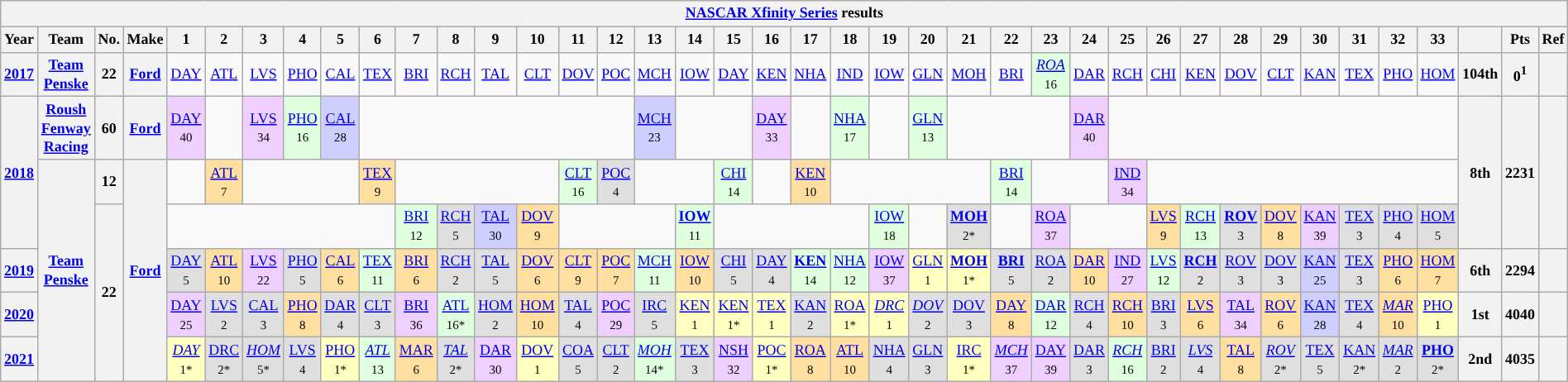<table class="wikitable" style="text-align:center; font-size:75%">
<tr>
<th colspan=42><a href='#'>NASCAR Xfinity Series</a> results</th>
</tr>
<tr>
<th>Year</th>
<th>Team</th>
<th>No.</th>
<th>Make</th>
<th>1</th>
<th>2</th>
<th>3</th>
<th>4</th>
<th>5</th>
<th>6</th>
<th>7</th>
<th>8</th>
<th>9</th>
<th>10</th>
<th>11</th>
<th>12</th>
<th>13</th>
<th>14</th>
<th>15</th>
<th>16</th>
<th>17</th>
<th>18</th>
<th>19</th>
<th>20</th>
<th>21</th>
<th>22</th>
<th>23</th>
<th>24</th>
<th>25</th>
<th>26</th>
<th>27</th>
<th>28</th>
<th>29</th>
<th>30</th>
<th>31</th>
<th>32</th>
<th>33</th>
<th></th>
<th>Pts</th>
<th>Ref</th>
</tr>
<tr>
<th><a href='#'>2017</a></th>
<th><a href='#'>Team Penske</a></th>
<th>22</th>
<th><a href='#'>Ford</a></th>
<td><a href='#'>DAY</a></td>
<td><a href='#'>ATL</a></td>
<td><a href='#'>LVS</a></td>
<td><a href='#'>PHO</a></td>
<td><a href='#'>CAL</a></td>
<td><a href='#'>TEX</a></td>
<td><a href='#'>BRI</a></td>
<td><a href='#'>RCH</a></td>
<td><a href='#'>TAL</a></td>
<td><a href='#'>CLT</a></td>
<td><a href='#'>DOV</a></td>
<td><a href='#'>POC</a></td>
<td><a href='#'>MCH</a></td>
<td><a href='#'>IOW</a></td>
<td><a href='#'>DAY</a></td>
<td><a href='#'>KEN</a></td>
<td><a href='#'>NHA</a></td>
<td><a href='#'>IND</a></td>
<td><a href='#'>IOW</a></td>
<td><a href='#'>GLN</a></td>
<td><a href='#'>MOH</a></td>
<td><a href='#'>BRI</a></td>
<td style="background:#DFFFDF;"><em><a href='#'>ROA</a></em><br><small>16</small></td>
<td><a href='#'>DAR</a></td>
<td><a href='#'>RCH</a></td>
<td><a href='#'>CHI</a></td>
<td><a href='#'>KEN</a></td>
<td><a href='#'>DOV</a></td>
<td><a href='#'>CLT</a></td>
<td><a href='#'>KAN</a></td>
<td><a href='#'>TEX</a></td>
<td><a href='#'>PHO</a></td>
<td><a href='#'>HOM</a></td>
<th>104th</th>
<th>0<sup>1</sup></th>
<th></th>
</tr>
<tr>
<th rowspan=3><a href='#'>2018</a></th>
<th><a href='#'>Roush Fenway Racing</a></th>
<th>60</th>
<th><a href='#'>Ford</a></th>
<td style="background:#EFCFFF;"><a href='#'>DAY</a><br><small>40</small></td>
<td></td>
<td style="background:#EFCFFF;"><a href='#'>LVS</a><br><small>34</small></td>
<td style="background:#DFFFDF;"><a href='#'>PHO</a><br><small>16</small></td>
<td style="background:#CFCFFF;"><a href='#'>CAL</a><br><small>28</small></td>
<td colspan=7></td>
<td style="background:#CFCFFF;"><a href='#'>MCH</a><br><small>23</small></td>
<td colspan=2></td>
<td style="background:#EFCFFF;"><a href='#'>DAY</a><br><small>33</small></td>
<td></td>
<td style="background:#DFFFDF;"><a href='#'>NHA</a><br><small>17</small></td>
<td></td>
<td style="background:#DFFFDF;"><a href='#'>GLN</a><br><small>13</small></td>
<td colspan=3></td>
<td style="background:#EFCFFF;"><a href='#'>DAR</a><br><small>40</small></td>
<td colspan=9></td>
<th rowspan=3>8th</th>
<th rowspan=3>2231</th>
<th rowspan=3></th>
</tr>
<tr>
<th rowspan=5><a href='#'>Team Penske</a></th>
<th>12</th>
<th rowspan=5><a href='#'>Ford</a></th>
<td></td>
<td style="background:#FFDF9F;"><a href='#'>ATL</a><br><small>7</small></td>
<td colspan=3></td>
<td style="background:#FFDF9F;"><a href='#'>TEX</a><br><small>9</small></td>
<td colspan=4></td>
<td style="background:#DFFFDF;"><a href='#'>CLT</a><br><small>16</small></td>
<td style="background:#DFDFDF;"><a href='#'>POC</a><br><small>4</small></td>
<td colspan=2></td>
<td style="background:#DFFFDF;"><a href='#'>CHI</a><br><small>14</small></td>
<td></td>
<td style="background:#FFDF9F;"><a href='#'>KEN</a><br><small>10</small></td>
<td colspan=4></td>
<td style="background:#DFFFDF;"><a href='#'>BRI</a><br><small>14</small></td>
<td colspan=2></td>
<td style="background:#EFCFFF;"><a href='#'>IND</a><br><small>34</small></td>
<td colspan=8></td>
</tr>
<tr>
<th rowspan=4>22</th>
<td colspan=6></td>
<td style="background:#DFFFDF;"><a href='#'>BRI</a><br><small>12</small></td>
<td style="background:#DFDFDF;"><a href='#'>RCH</a><br><small>5</small></td>
<td style="background:#CFCFFF;"><a href='#'>TAL</a><br><small>30</small></td>
<td style="background:#FFDF9F;"><a href='#'>DOV</a><br><small>9</small></td>
<td colspan=3></td>
<td style="background:#DFFFDF;"><strong><a href='#'>IOW</a></strong><br><small>11</small></td>
<td colspan=4></td>
<td style="background:#DFFFDF;"><a href='#'>IOW</a><br><small>18</small></td>
<td></td>
<td style="background:#DFDFDF;"><strong><a href='#'>MOH</a></strong><br><small>2*</small></td>
<td></td>
<td style="background:#EFCFFF;"><a href='#'>ROA</a><br><small>37</small></td>
<td colspan=2></td>
<td style="background:#FFDF9F;"><a href='#'>LVS</a><br><small>9</small></td>
<td style="background:#DFFFDF;"><a href='#'>RCH</a><br><small>13</small></td>
<td style="background:#DFDFDF;"><strong><a href='#'>ROV</a></strong><br><small>3</small></td>
<td style="background:#FFDF9F;"><a href='#'>DOV</a><br><small>8</small></td>
<td style="background:#EFCFFF;"><a href='#'>KAN</a><br><small>39</small></td>
<td style="background:#DFDFDF;"><a href='#'>TEX</a><br><small>3</small></td>
<td style="background:#DFDFDF;"><a href='#'>PHO</a><br><small>4</small></td>
<td style="background:#DFDFDF;"><a href='#'>HOM</a><br><small>5</small></td>
</tr>
<tr>
<th><a href='#'>2019</a></th>
<td style="background:#DFDFDF;"><a href='#'>DAY</a><br><small>5</small></td>
<td style="background:#FFDF9F;"><a href='#'>ATL</a><br><small>10</small></td>
<td style="background:#EFCFFF;"><a href='#'>LVS</a><br><small>22</small></td>
<td style="background:#DFDFDF;"><a href='#'>PHO</a><br><small>5</small></td>
<td style="background:#FFDF9F;"><a href='#'>CAL</a><br><small>6</small></td>
<td style="background:#DFFFDF;"><a href='#'>TEX</a><br><small>11</small></td>
<td style="background:#FFDF9F;"><a href='#'>BRI</a><br><small>6</small></td>
<td style="background:#DFDFDF;"><a href='#'>RCH</a><br><small>2</small></td>
<td style="background:#DFDFDF;"><a href='#'>TAL</a><br><small>5</small></td>
<td style="background:#FFDF9F;"><a href='#'>DOV</a><br><small>6</small></td>
<td style="background:#FFDF9F;"><a href='#'>CLT</a><br><small>9</small></td>
<td style="background:#FFDF9F;"><a href='#'>POC</a><br><small>7</small></td>
<td style="background:#DFFFDF;"><a href='#'>MCH</a><br><small>11</small></td>
<td style="background:#FFDF9F;"><a href='#'>IOW</a><br><small>10</small></td>
<td style="background:#DFDFDF;"><a href='#'>CHI</a><br><small>5</small></td>
<td style="background:#DFDFDF;"><a href='#'>DAY</a><br><small>4</small></td>
<td style="background:#DFFFDF;"><strong><a href='#'>KEN</a></strong><br><small>14</small></td>
<td style="background:#DFFFDF;"><a href='#'>NHA</a><br><small>12</small></td>
<td style="background:#EFCFFF;"><a href='#'>IOW</a><br><small>37</small></td>
<td style="background:#FFFFBF;"><a href='#'>GLN</a><br><small>1</small></td>
<td style="background:#FFFFBF;"><strong><a href='#'>MOH</a></strong><br><small>1*</small></td>
<td style="background:#DFDFDF;"><strong><a href='#'>BRI</a></strong><br><small>5</small></td>
<td style="background:#DFDFDF;"><a href='#'>ROA</a><br><small>2</small></td>
<td style="background:#FFDF9F;"><a href='#'>DAR</a><br><small>10</small></td>
<td style="background:#EFCFFF;"><a href='#'>IND</a><br><small>27</small></td>
<td style="background:#DFFFDF;"><a href='#'>LVS</a><br><small>12</small></td>
<td style="background:#DFDFDF;"><strong><a href='#'>RCH</a></strong><br><small>2</small></td>
<td style="background:#DFDFDF;"><a href='#'>ROV</a><br><small>3</small></td>
<td style="background:#DFDFDF;"><a href='#'>DOV</a><br><small>3</small></td>
<td style="background:#CFCFFF;"><a href='#'>KAN</a><br><small>25</small></td>
<td style="background:#DFDFDF;"><a href='#'>TEX</a><br><small>3</small></td>
<td style="background:#FFDF9F;"><a href='#'>PHO</a><br><small>6</small></td>
<td style="background:#FFDF9F;"><a href='#'>HOM</a><br><small>7</small></td>
<th>6th</th>
<th>2294</th>
<th></th>
</tr>
<tr>
<th><a href='#'>2020</a></th>
<td style="background:#EFCFFF;"><a href='#'>DAY</a><br><small>25</small></td>
<td style="background:#DFDFDF;"><a href='#'>LVS</a><br><small>2</small></td>
<td style="background:#DFDFDF;"><a href='#'>CAL</a><br><small>3</small></td>
<td style="background:#FFDF9F;"><a href='#'>PHO</a><br><small>8</small></td>
<td style="background:#DFDFDF;"><a href='#'>DAR</a><br><small>4</small></td>
<td style="background:#DFDFDF;"><a href='#'>CLT</a><br><small>3</small></td>
<td style="background:#EFCFFF;"><a href='#'>BRI</a><br><small>36</small></td>
<td style="background:#DFFFDF;"><a href='#'>ATL</a><br><small>16*</small></td>
<td style="background:#DFDFDF;"><a href='#'>HOM</a><br><small>2</small></td>
<td style="background:#FFDF9F;"><a href='#'>HOM</a><br><small>10</small></td>
<td style="background:#DFDFDF;"><a href='#'>TAL</a><br><small>4</small></td>
<td style="background:#EFCFFF;"><a href='#'>POC</a><br><small>29</small></td>
<td style="background:#DFDFDF;"><a href='#'>IRC</a><br><small>5</small></td>
<td style="background:#FFFFBF;"><a href='#'>KEN</a><br><small>1</small></td>
<td style="background:#FFFFBF;"><a href='#'>KEN</a><br><small>1*</small></td>
<td style="background:#FFFFBF;"><a href='#'>TEX</a><br><small>1</small></td>
<td style="background:#DFDFDF;"><a href='#'>KAN</a><br><small>2</small></td>
<td style="background:#FFFFBF;"><a href='#'>ROA</a><br><small>1*</small></td>
<td style="background:#FFFFBF;"><em><a href='#'>DRC</a></em><br><small>1</small></td>
<td style="background:#DFDFDF;"><em><a href='#'>DOV</a></em><br><small>2</small></td>
<td style="background:#DFDFDF;"><a href='#'>DOV</a><br><small>3</small></td>
<td style="background:#FFDF9F;"><a href='#'>DAY</a><br><small>8</small></td>
<td style="background:#DFFFDF;"><a href='#'>DAR</a><br><small>12</small></td>
<td style="background:#DFDFDF;"><a href='#'>RCH</a><br><small>4</small></td>
<td style="background:#FFDF9F;"><a href='#'>RCH</a><br><small>10</small></td>
<td style="background:#DFDFDF;"><a href='#'>BRI</a><br><small>3</small></td>
<td style="background:#FFDF9F;"><a href='#'>LVS</a><br><small>6</small></td>
<td style="background:#EFCFFF;"><a href='#'>TAL</a><br><small>34</small></td>
<td style="background:#FFDF9F;"><a href='#'>ROV</a><br><small>6</small></td>
<td style="background:#CFCFFF;"><a href='#'>KAN</a><br><small>28</small></td>
<td style="background:#DFDFDF;"><a href='#'>TEX</a><br><small>4</small></td>
<td style="background:#FFDF9F;"><em><a href='#'>MAR</a></em><br><small>10</small></td>
<td style="background:#FFFFBF;"><a href='#'>PHO</a><br><small>1</small></td>
<th>1st</th>
<th>4040</th>
<th></th>
</tr>
<tr>
<th><a href='#'>2021</a></th>
<td style="background:#FFFFBF;"><em><a href='#'>DAY</a></em><br><small>1*</small></td>
<td style="background:#DFDFDF;"><a href='#'>DRC</a><br><small>2*</small></td>
<td style="background:#DFDFDF;"><em><a href='#'>HOM</a></em><br><small>5*</small></td>
<td style="background:#DFDFDF;"><a href='#'>LVS</a><br><small>4</small></td>
<td style="background:#FFFFBF;"><a href='#'>PHO</a><br><small>1*</small></td>
<td style="background:#DFFFDF;"><em><a href='#'>ATL</a></em><br><small>13</small></td>
<td style="background:#FFDF9F;"><a href='#'>MAR</a><br><small>6</small></td>
<td style="background:#DFDFDF;"><em><a href='#'>TAL</a></em><br><small>2*</small></td>
<td style="background:#EFCFFF;"><a href='#'>DAR</a><br><small>30</small></td>
<td style="background:#FFFFBF;"><a href='#'>DOV</a><br><small>1</small></td>
<td style="background:#DFDFDF;"><a href='#'>COA</a><br><small>5</small></td>
<td style="background:#DFDFDF;"><a href='#'>CLT</a><br><small>2</small></td>
<td style="background:#DFFFDF;"><em><a href='#'>MOH</a></em><br><small>14*</small></td>
<td style="background:#DFDFDF;"><a href='#'>TEX</a><br><small>3</small></td>
<td style="background:#EFCFFF;"><a href='#'>NSH</a><br><small>32</small></td>
<td style="background:#FFFFBF;"><a href='#'>POC</a><br><small>1*</small></td>
<td style="background:#FFDF9F;"><a href='#'>ROA</a><br><small>8</small></td>
<td style="background:#FFDF9F;"><a href='#'>ATL</a><br><small>10</small></td>
<td style="background:#DFDFDF;"><a href='#'>NHA</a><br><small>4</small></td>
<td style="background:#DFDFDF;"><a href='#'>GLN</a><br><small>3</small></td>
<td style="background:#FFFFBF;"><a href='#'>IRC</a><br><small>1*</small></td>
<td style="background:#EFCFFF;"><em><a href='#'>MCH</a></em><br><small>37</small></td>
<td style="background:#EFCFFF;"><a href='#'>DAY</a><br><small>39</small></td>
<td style="background:#DFDFDF;"><a href='#'>DAR</a><br><small>3</small></td>
<td style="background:#DFFFDF;"><em><a href='#'>RCH</a></em><br><small>16</small></td>
<td style="background:#DFDFDF;"><a href='#'>BRI</a><br><small>2</small></td>
<td style="background:#DFDFDF;"><em><a href='#'>LVS</a></em><br><small>4</small></td>
<td style="background:#FFDF9F;"><a href='#'>TAL</a><br><small>8</small></td>
<td style="background:#DFDFDF;"><em><a href='#'>ROV</a></em><br><small>2*</small></td>
<td style="background:#DFDFDF;"><a href='#'>TEX</a><br><small>5</small></td>
<td style="background:#DFDFDF;"><a href='#'>KAN</a><br><small>2*</small></td>
<td style="background:#DFDFDF;'"><em><a href='#'>MAR</a></em><br><small>2</small></td>
<td style="background:#DFDFDF;"><strong><a href='#'>PHO</a></strong><br><small>2*</small></td>
<th>2nd</th>
<th>4035</th>
<th></th>
</tr>
</table>
